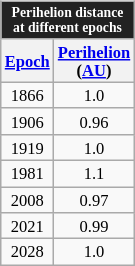<table class=wikitable style="text-align:center; font-size:11px; float:left; margin-right:12px">
<tr style="background-color: #222; color: white; font-size: smaller;">
<td colspan="8" style="text-align:center;"><strong>Perihelion distance<br>at different epochs</strong></td>
</tr>
<tr>
<th><a href='#'>Epoch</a></th>
<th><a href='#'>Perihelion</a><br>(<a href='#'>AU</a>)</th>
</tr>
<tr>
<td>1866</td>
<td>1.0</td>
</tr>
<tr>
<td>1906</td>
<td>0.96</td>
</tr>
<tr>
<td>1919</td>
<td>1.0</td>
</tr>
<tr>
<td>1981</td>
<td>1.1</td>
</tr>
<tr>
<td>2008</td>
<td>0.97</td>
</tr>
<tr>
<td>2021</td>
<td>0.99</td>
</tr>
<tr>
<td>2028</td>
<td>1.0</td>
</tr>
</table>
